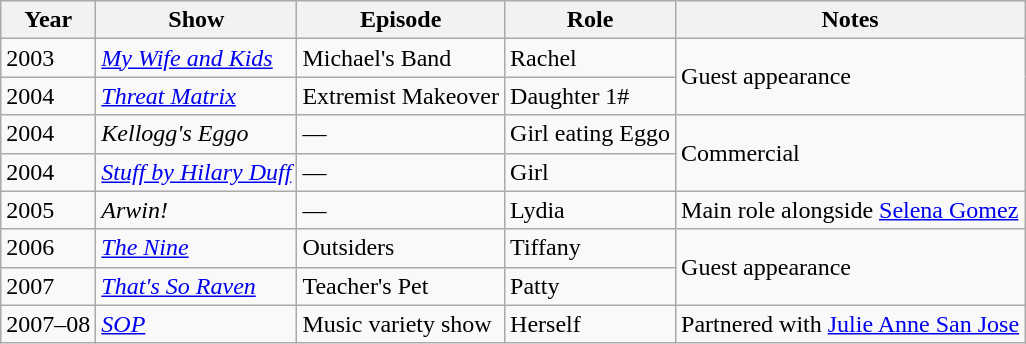<table class="wikitable">
<tr>
<th>Year</th>
<th>Show</th>
<th>Episode</th>
<th>Role</th>
<th>Notes</th>
</tr>
<tr>
<td>2003</td>
<td><em><a href='#'>My Wife and Kids</a></em></td>
<td>Michael's Band</td>
<td>Rachel</td>
<td rowspan="2">Guest appearance</td>
</tr>
<tr>
<td>2004</td>
<td><em><a href='#'>Threat Matrix</a></em></td>
<td>Extremist Makeover</td>
<td>Daughter 1#</td>
</tr>
<tr>
<td>2004</td>
<td><em>Kellogg's Eggo</em></td>
<td>—</td>
<td>Girl eating Eggo</td>
<td rowspan="2">Commercial</td>
</tr>
<tr>
<td>2004</td>
<td><em><a href='#'>Stuff by Hilary Duff</a></em></td>
<td>—</td>
<td>Girl</td>
</tr>
<tr>
<td>2005</td>
<td><em>Arwin!</em></td>
<td>—</td>
<td>Lydia</td>
<td>Main role alongside <a href='#'>Selena Gomez</a></td>
</tr>
<tr>
<td>2006</td>
<td><em><a href='#'>The Nine</a></em></td>
<td>Outsiders</td>
<td>Tiffany</td>
<td rowspan="2">Guest appearance</td>
</tr>
<tr>
<td>2007</td>
<td><em><a href='#'>That's So Raven</a></em></td>
<td>Teacher's Pet</td>
<td>Patty</td>
</tr>
<tr>
<td>2007–08</td>
<td><em><a href='#'>SOP</a></em></td>
<td>Music variety show</td>
<td>Herself</td>
<td>Partnered with <a href='#'>Julie Anne San Jose</a></td>
</tr>
</table>
